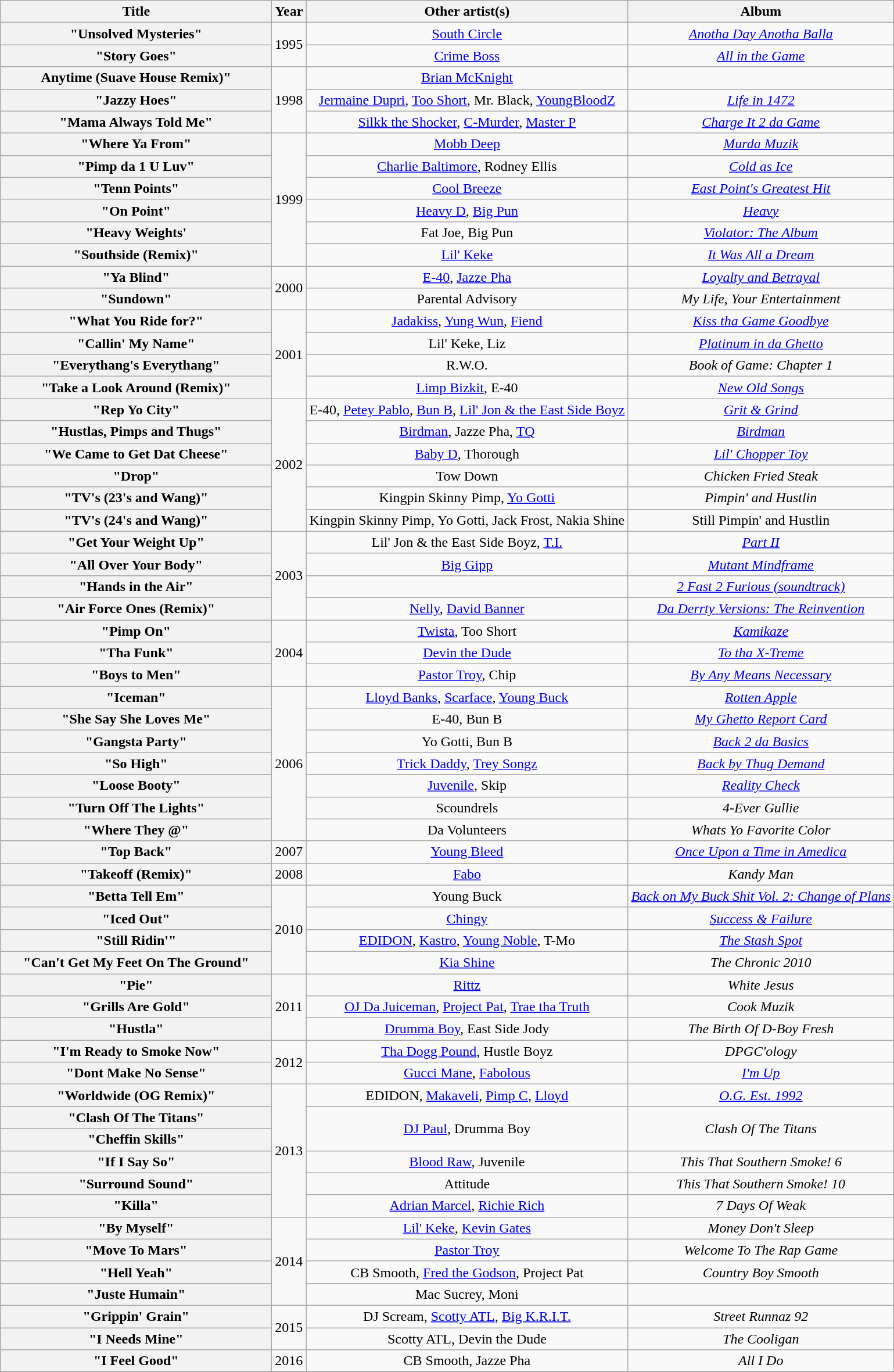<table class="wikitable plainrowheaders" style="text-align:center;">
<tr>
<th scope="col" style="width:19em;">Title</th>
<th scope="col">Year</th>
<th scope="col">Other artist(s)</th>
<th scope="col">Album</th>
</tr>
<tr>
<th scope="row">"Unsolved Mysteries"</th>
<td rowspan="2">1995</td>
<td><a href='#'>South Circle</a></td>
<td><em><a href='#'>Anotha Day Anotha Balla</a></em></td>
</tr>
<tr>
<th scope="row">"Story Goes"</th>
<td><a href='#'>Crime Boss</a></td>
<td><em><a href='#'>All in the Game</a></em></td>
</tr>
<tr>
<th>Anytime (Suave House Remix)"</th>
<td rowspan="3">1998</td>
<td><a href='#'>Brian McKnight</a></td>
<td></td>
</tr>
<tr>
<th scope="row">"Jazzy Hoes"</th>
<td><a href='#'>Jermaine Dupri</a>, <a href='#'>Too Short</a>, Mr. Black, <a href='#'>YoungBloodZ</a></td>
<td><em><a href='#'>Life in 1472</a></em></td>
</tr>
<tr>
<th scope="row">"Mama Always Told Me"</th>
<td><a href='#'>Silkk the Shocker</a>, <a href='#'>C-Murder</a>, <a href='#'>Master P</a></td>
<td><em><a href='#'>Charge It 2 da Game</a></em></td>
</tr>
<tr>
<th scope="row">"Where Ya From"</th>
<td rowspan="6">1999</td>
<td><a href='#'>Mobb Deep</a></td>
<td><em><a href='#'>Murda Muzik</a></em></td>
</tr>
<tr>
<th scope="row">"Pimp da 1 U Luv"</th>
<td><a href='#'>Charlie Baltimore</a>, Rodney Ellis</td>
<td><em><a href='#'>Cold as Ice</a></em></td>
</tr>
<tr>
<th>"Tenn Points"</th>
<td><a href='#'>Cool Breeze</a></td>
<td><em><a href='#'>East Point's Greatest Hit</a></em></td>
</tr>
<tr>
<th scope="row">"On Point"</th>
<td><a href='#'>Heavy D</a>, <a href='#'>Big Pun</a></td>
<td><em><a href='#'>Heavy</a></em></td>
</tr>
<tr>
<th>"Heavy Weights'</th>
<td>Fat Joe, Big Pun</td>
<td><em><a href='#'>Violator: The Album</a></em></td>
</tr>
<tr>
<th scope="row">"Southside (Remix)"</th>
<td><a href='#'>Lil' Keke</a></td>
<td><em><a href='#'>It Was All a Dream</a></em></td>
</tr>
<tr>
<th scope="row">"Ya Blind"</th>
<td rowspan="2">2000</td>
<td><a href='#'>E-40</a>, <a href='#'>Jazze Pha</a></td>
<td><em><a href='#'>Loyalty and Betrayal</a></em></td>
</tr>
<tr>
<th>"Sundown"</th>
<td>Parental Advisory</td>
<td><em>My Life, Your Entertainment</em></td>
</tr>
<tr>
<th scope="row">"What You Ride for?"</th>
<td rowspan="4">2001</td>
<td><a href='#'>Jadakiss</a>, <a href='#'>Yung Wun</a>, <a href='#'>Fiend</a></td>
<td><em><a href='#'>Kiss tha Game Goodbye</a></em></td>
</tr>
<tr>
<th scope="row">"Callin' My Name"</th>
<td>Lil' Keke, Liz</td>
<td><em><a href='#'>Platinum in da Ghetto</a></em></td>
</tr>
<tr>
<th scope="row">"Everythang's Everythang"</th>
<td>R.W.O.</td>
<td><em>Book of Game: Chapter 1</em></td>
</tr>
<tr>
<th scope="row">"Take a Look Around (Remix)"</th>
<td><a href='#'>Limp Bizkit</a>, E-40</td>
<td><em><a href='#'>New Old Songs</a></em></td>
</tr>
<tr>
<th scope="row">"Rep Yo City"</th>
<td rowspan="6">2002</td>
<td>E-40, <a href='#'>Petey Pablo</a>, <a href='#'>Bun B</a>, <a href='#'>Lil' Jon & the East Side Boyz</a></td>
<td><em><a href='#'>Grit & Grind</a></em></td>
</tr>
<tr>
<th scope="row">"Hustlas, Pimps and Thugs"</th>
<td><a href='#'>Birdman</a>, Jazze Pha, <a href='#'>TQ</a></td>
<td><em><a href='#'>Birdman</a></em></td>
</tr>
<tr>
<th scope="row">"We Came to Get Dat Cheese"</th>
<td><a href='#'>Baby D</a>, Thorough</td>
<td><em><a href='#'>Lil' Chopper Toy</a></em></td>
</tr>
<tr>
<th scope="row">"Drop"</th>
<td>Tow Down</td>
<td><em>Chicken Fried Steak</em></td>
</tr>
<tr>
<th scope="row">"TV's (23's and Wang)"</th>
<td>Kingpin Skinny Pimp, <a href='#'>Yo Gotti</a></td>
<td><em>Pimpin' and Hustlin<strong></td>
</tr>
<tr>
<th scope="row">"TV's (24's and Wang)"</th>
<td>Kingpin Skinny Pimp, Yo Gotti, Jack Frost, Nakia Shine</td>
<td></em>Still Pimpin' and Hustlin</strong></td>
</tr>
<tr>
<th scope="row">"Get Your Weight Up"</th>
<td rowspan="4">2003</td>
<td>Lil' Jon & the East Side Boyz, <a href='#'>T.I.</a></td>
<td><em><a href='#'>Part II</a></em></td>
</tr>
<tr>
<th scope="row">"All Over Your Body"</th>
<td><a href='#'>Big Gipp</a></td>
<td><em><a href='#'>Mutant Mindframe</a></em></td>
</tr>
<tr>
<th scope="row">"Hands in the Air"</th>
<td></td>
<td><em><a href='#'>2 Fast 2 Furious (soundtrack)</a></em></td>
</tr>
<tr>
<th scope="row">"Air Force Ones (Remix)"</th>
<td><a href='#'>Nelly</a>, <a href='#'>David Banner</a></td>
<td><em><a href='#'>Da Derrty Versions: The Reinvention</a></em></td>
</tr>
<tr>
<th scope="row">"Pimp On"</th>
<td rowspan="3">2004</td>
<td><a href='#'>Twista</a>, Too Short</td>
<td><em><a href='#'>Kamikaze</a></em></td>
</tr>
<tr>
<th scope="row">"Tha Funk"</th>
<td><a href='#'>Devin the Dude</a></td>
<td><em><a href='#'>To tha X-Treme</a></em></td>
</tr>
<tr>
<th scope="row">"Boys to Men"</th>
<td><a href='#'>Pastor Troy</a>, Chip</td>
<td><em><a href='#'>By Any Means Necessary</a></em></td>
</tr>
<tr>
<th scope="row">"Iceman"</th>
<td rowspan="7">2006</td>
<td><a href='#'>Lloyd Banks</a>, <a href='#'>Scarface</a>, <a href='#'>Young Buck</a></td>
<td><em><a href='#'>Rotten Apple</a></em></td>
</tr>
<tr>
<th scope="row">"She Say She Loves Me"</th>
<td>E-40, Bun B</td>
<td><em><a href='#'>My Ghetto Report Card</a></em></td>
</tr>
<tr>
<th scope="row">"Gangsta Party"</th>
<td>Yo Gotti, Bun B</td>
<td><em><a href='#'>Back 2 da Basics</a></em></td>
</tr>
<tr>
<th scope="row">"So High"</th>
<td><a href='#'>Trick Daddy</a>, <a href='#'>Trey Songz</a></td>
<td><em><a href='#'>Back by Thug Demand</a></em></td>
</tr>
<tr>
<th scope="row">"Loose Booty"</th>
<td><a href='#'>Juvenile</a>, Skip</td>
<td><em><a href='#'>Reality Check</a></em></td>
</tr>
<tr>
<th scope="row">"Turn Off The Lights"</th>
<td>Scoundrels</td>
<td><em>4-Ever Gullie</em></td>
</tr>
<tr>
<th scope="row">"Where They @"</th>
<td>Da Volunteers</td>
<td><em>Whats Yo Favorite Color</em></td>
</tr>
<tr>
<th scope="row">"Top Back"</th>
<td>2007</td>
<td><a href='#'>Young Bleed</a></td>
<td><em><a href='#'>Once Upon a Time in Amedica</a></em></td>
</tr>
<tr>
<th scope="row">"Takeoff (Remix)"</th>
<td>2008</td>
<td><a href='#'>Fabo</a></td>
<td><em>Kandy Man</em></td>
</tr>
<tr>
<th scope="row">"Betta Tell Em"</th>
<td rowspan="4">2010</td>
<td>Young Buck</td>
<td><em><a href='#'>Back on My Buck Shit Vol. 2: Change of Plans</a></em></td>
</tr>
<tr>
<th scope="row">"Iced Out"</th>
<td><a href='#'>Chingy</a></td>
<td><em><a href='#'>Success & Failure</a></em></td>
</tr>
<tr>
<th scope="row">"Still Ridin'"</th>
<td><a href='#'>EDIDON</a>, <a href='#'>Kastro</a>, <a href='#'>Young Noble</a>, T-Mo</td>
<td><em><a href='#'>The Stash Spot</a></em></td>
</tr>
<tr>
<th scope="row">"Can't Get My Feet On The Ground"</th>
<td><a href='#'>Kia Shine</a></td>
<td><em>The Chronic 2010</em></td>
</tr>
<tr>
<th scope="row">"Pie"</th>
<td rowspan="3">2011</td>
<td><a href='#'>Rittz</a></td>
<td><em>White Jesus</em></td>
</tr>
<tr>
<th scope="row">"Grills Are Gold"</th>
<td><a href='#'>OJ Da Juiceman</a>, <a href='#'>Project Pat</a>, <a href='#'>Trae tha Truth</a></td>
<td><em>Cook Muzik</em></td>
</tr>
<tr>
<th scope="row">"Hustla"</th>
<td><a href='#'>Drumma Boy</a>, East Side Jody</td>
<td><em>The Birth Of D-Boy Fresh</em></td>
</tr>
<tr>
<th scope="row">"I'm Ready to Smoke Now"</th>
<td rowspan="2">2012</td>
<td><a href='#'>Tha Dogg Pound</a>, Hustle Boyz</td>
<td><em>DPGC'ology</em></td>
</tr>
<tr>
<th scope="row">"Dont Make No Sense"</th>
<td><a href='#'>Gucci Mane</a>, <a href='#'>Fabolous</a></td>
<td><em><a href='#'>I'm Up</a></em></td>
</tr>
<tr>
<th scope="row">"Worldwide (OG Remix)"</th>
<td rowspan="6">2013</td>
<td>EDIDON, <a href='#'>Makaveli</a>, <a href='#'>Pimp C</a>, <a href='#'>Lloyd</a></td>
<td><em><a href='#'>O.G. Est. 1992</a></em></td>
</tr>
<tr>
<th scope="row">"Clash Of The Titans"</th>
<td rowspan="2"><a href='#'>DJ Paul</a>, Drumma Boy</td>
<td rowspan="2"><em>Clash Of The Titans</em></td>
</tr>
<tr>
<th scope="row">"Cheffin Skills"</th>
</tr>
<tr>
<th scope="row">"If I Say So"</th>
<td><a href='#'>Blood Raw</a>, Juvenile</td>
<td><em>This That Southern Smoke! 6</em></td>
</tr>
<tr>
<th scope="row">"Surround Sound"</th>
<td>Attitude</td>
<td><em>This That Southern Smoke! 10</em></td>
</tr>
<tr>
<th scope="row">"Killa"</th>
<td><a href='#'>Adrian Marcel</a>, <a href='#'>Richie Rich</a></td>
<td><em>7 Days Of Weak</em></td>
</tr>
<tr>
<th scope="row">"By Myself"</th>
<td rowspan="4">2014</td>
<td><a href='#'>Lil' Keke</a>, <a href='#'>Kevin Gates</a></td>
<td><em>Money Don't Sleep</em></td>
</tr>
<tr>
<th scope="row">"Move To Mars"</th>
<td><a href='#'>Pastor Troy</a></td>
<td><em>Welcome To The Rap Game</em></td>
</tr>
<tr>
<th scope="row">"Hell Yeah"</th>
<td>CB Smooth, <a href='#'>Fred the Godson</a>, Project Pat</td>
<td><em>Country Boy Smooth</em></td>
</tr>
<tr>
<th scope="row">"Juste Humain"</th>
<td>Mac Sucrey, Moni</td>
<td></td>
</tr>
<tr>
<th scope="row">"Grippin' Grain"</th>
<td rowspan="2">2015</td>
<td>DJ Scream, <a href='#'>Scotty ATL</a>, <a href='#'>Big K.R.I.T.</a></td>
<td><em>Street Runnaz 92</em></td>
</tr>
<tr>
<th scope="row">"I Needs Mine"</th>
<td>Scotty ATL, Devin the Dude</td>
<td><em>The Cooligan</em></td>
</tr>
<tr>
<th scope="row">"I Feel Good"</th>
<td>2016</td>
<td>CB Smooth, Jazze Pha</td>
<td><em>All I Do</em></td>
</tr>
<tr>
</tr>
</table>
